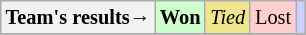<table style="margin-right:0; font-size:85%" class="wikitable">
<tr>
<th>Team's results→</th>
<td style="background-color:#CCFFCC;"><strong>Won</strong></td>
<td style="background-color:#F0E68C;"><em>Tied</em></td>
<td style="background-color:#FFCFCF;">Lost</td>
<td style="background-color:#CFCFFF;"><em></em></td>
</tr>
<tr>
</tr>
</table>
